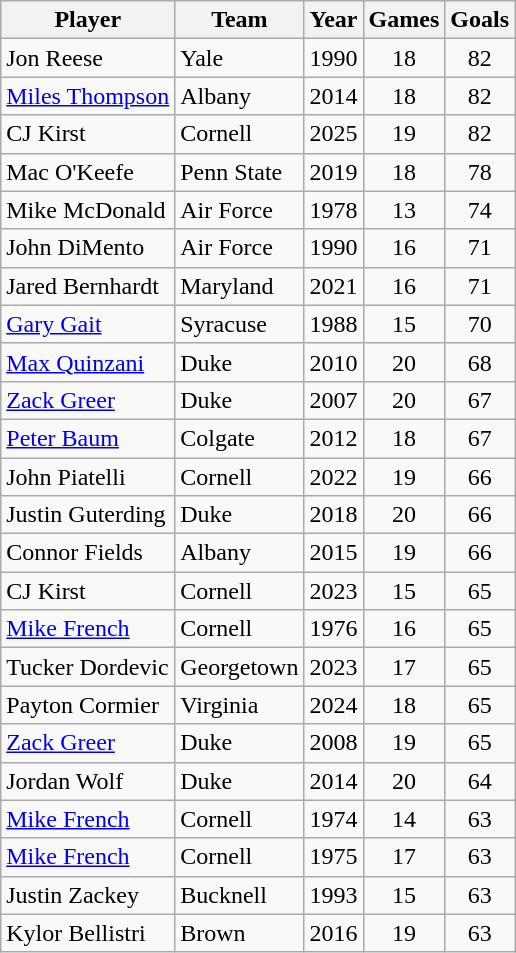<table class="wikitable sortable" style="text-align:center">
<tr>
<th>Player</th>
<th>Team</th>
<th>Year</th>
<th>Games</th>
<th>Goals</th>
</tr>
<tr>
<td align=left>Jon Reese</td>
<td align=left>Yale</td>
<td>1990</td>
<td>18</td>
<td>82</td>
</tr>
<tr>
<td align=left><a href='#'>Miles Thompson</a></td>
<td align=left>Albany</td>
<td>2014</td>
<td>18</td>
<td>82</td>
</tr>
<tr>
<td align=left>CJ Kirst</td>
<td align=left>Cornell</td>
<td>2025</td>
<td>19</td>
<td>82</td>
</tr>
<tr>
<td align=left>Mac O'Keefe</td>
<td align=left>Penn State</td>
<td>2019</td>
<td>18</td>
<td>78</td>
</tr>
<tr>
<td align=left>Mike McDonald</td>
<td align=left>Air Force</td>
<td>1978</td>
<td>13</td>
<td>74</td>
</tr>
<tr>
<td align=left>John DiMento</td>
<td align=left>Air Force</td>
<td>1990</td>
<td>16</td>
<td>71</td>
</tr>
<tr>
<td align=left>Jared Bernhardt</td>
<td align=left>Maryland</td>
<td>2021</td>
<td>16</td>
<td>71</td>
</tr>
<tr>
<td align=left><a href='#'>Gary Gait</a></td>
<td align=left>Syracuse</td>
<td>1988</td>
<td>15</td>
<td>70</td>
</tr>
<tr>
<td align=left><a href='#'>Max Quinzani</a></td>
<td align=left>Duke</td>
<td>2010</td>
<td>20</td>
<td>68</td>
</tr>
<tr>
<td align=left><a href='#'>Zack Greer</a></td>
<td align=left>Duke</td>
<td>2007</td>
<td>20</td>
<td>67</td>
</tr>
<tr>
<td align=left><a href='#'>Peter Baum</a></td>
<td align=left>Colgate</td>
<td>2012</td>
<td>18</td>
<td>67</td>
</tr>
<tr>
<td align=left>John Piatelli</td>
<td align=left>Cornell</td>
<td>2022</td>
<td>19</td>
<td>66</td>
</tr>
<tr>
<td align=left>Justin Guterding</td>
<td align=left>Duke</td>
<td>2018</td>
<td>20</td>
<td>66</td>
</tr>
<tr>
<td align=left>Connor Fields</td>
<td align=left>Albany</td>
<td>2015</td>
<td>19</td>
<td>66</td>
</tr>
<tr>
<td align=left>CJ Kirst</td>
<td align=left>Cornell</td>
<td>2023</td>
<td>15</td>
<td>65</td>
</tr>
<tr>
<td align=left><a href='#'>Mike French</a></td>
<td align=left>Cornell</td>
<td>1976</td>
<td>16</td>
<td>65</td>
</tr>
<tr>
<td align=left>Tucker Dordevic</td>
<td align=left>Georgetown</td>
<td>2023</td>
<td>17</td>
<td>65</td>
</tr>
<tr>
<td align=left>Payton Cormier</td>
<td align=left>Virginia</td>
<td>2024</td>
<td>18</td>
<td>65</td>
</tr>
<tr>
<td align=left><a href='#'>Zack Greer</a></td>
<td align=left>Duke</td>
<td>2008</td>
<td>19</td>
<td>65</td>
</tr>
<tr>
<td align=left>Jordan Wolf</td>
<td align=left>Duke</td>
<td>2014</td>
<td>20</td>
<td>64</td>
</tr>
<tr>
<td align=left><a href='#'>Mike French</a></td>
<td align=left>Cornell</td>
<td>1974</td>
<td>14</td>
<td>63</td>
</tr>
<tr>
<td align=left><a href='#'>Mike French</a></td>
<td align=left>Cornell</td>
<td>1975</td>
<td>17</td>
<td>63</td>
</tr>
<tr>
<td align=left>Justin Zackey</td>
<td align=left>Bucknell</td>
<td>1993</td>
<td>15</td>
<td>63</td>
</tr>
<tr>
<td align=left>Kylor Bellistri</td>
<td align=left>Brown</td>
<td>2016</td>
<td>19</td>
<td>63</td>
</tr>
</table>
